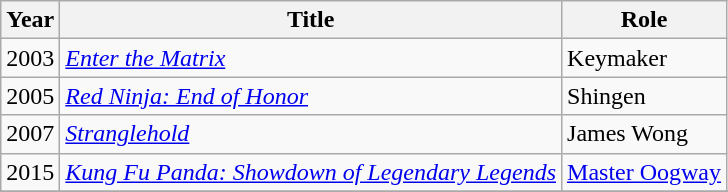<table class="wikitable sortable">
<tr>
<th>Year</th>
<th>Title</th>
<th>Role</th>
</tr>
<tr align="center">
<td align="center">2003</td>
<td align="left"><em><a href='#'>Enter the Matrix</a></em></td>
<td align="left">Keymaker</td>
</tr>
<tr align="center">
<td align="center">2005</td>
<td align="left"><em><a href='#'>Red Ninja: End of Honor</a></em></td>
<td align="left">Shingen</td>
</tr>
<tr align="center">
<td align="center">2007</td>
<td align="left"><em><a href='#'>Stranglehold</a></em></td>
<td align="left">James Wong</td>
</tr>
<tr align="center">
<td align="center">2015</td>
<td align="left"><em><a href='#'>Kung Fu Panda: Showdown of Legendary Legends</a></em></td>
<td align="left"><a href='#'>Master Oogway</a></td>
</tr>
<tr align="center">
</tr>
<tr align="center" | 2023 || align="left"| >
</tr>
</table>
